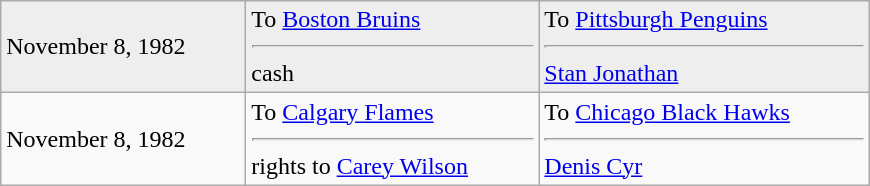<table class="wikitable" style="border:1px solid #999; width:580px;">
<tr style="background:#eee;">
<td>November 8, 1982</td>
<td valign="top">To <a href='#'>Boston Bruins</a><hr>cash</td>
<td valign="top">To <a href='#'>Pittsburgh Penguins</a><hr><a href='#'>Stan Jonathan</a></td>
</tr>
<tr>
<td>November 8, 1982</td>
<td valign="top">To <a href='#'>Calgary Flames</a><hr>rights to <a href='#'>Carey Wilson</a></td>
<td valign="top">To <a href='#'>Chicago Black Hawks</a><hr><a href='#'>Denis Cyr</a></td>
</tr>
</table>
